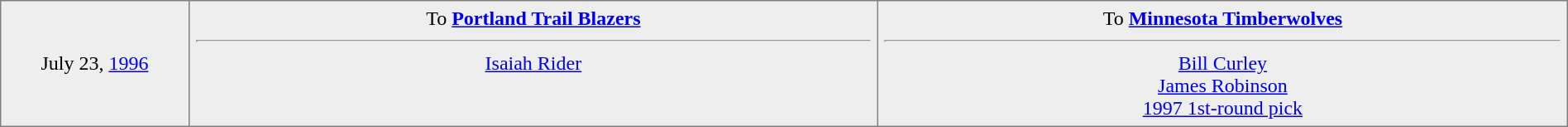<table border="1" style="border-collapse:collapse; text-align:center; width:100%;"  cellpadding="5">
<tr style="background:#eee;">
<td style="width:12%">July 23, <a href='#'>1996</a></td>
<td style="width:44%" valign="top">To <strong><a href='#'>Portland Trail Blazers</a></strong><hr><a href='#'>Isaiah Rider</a></td>
<td style="width:44%" valign="top">To <strong><a href='#'>Minnesota Timberwolves</a></strong><hr><a href='#'>Bill Curley</a><br><a href='#'>James Robinson</a><br><a href='#'>1997 1st-round pick</a></td>
</tr>
</table>
